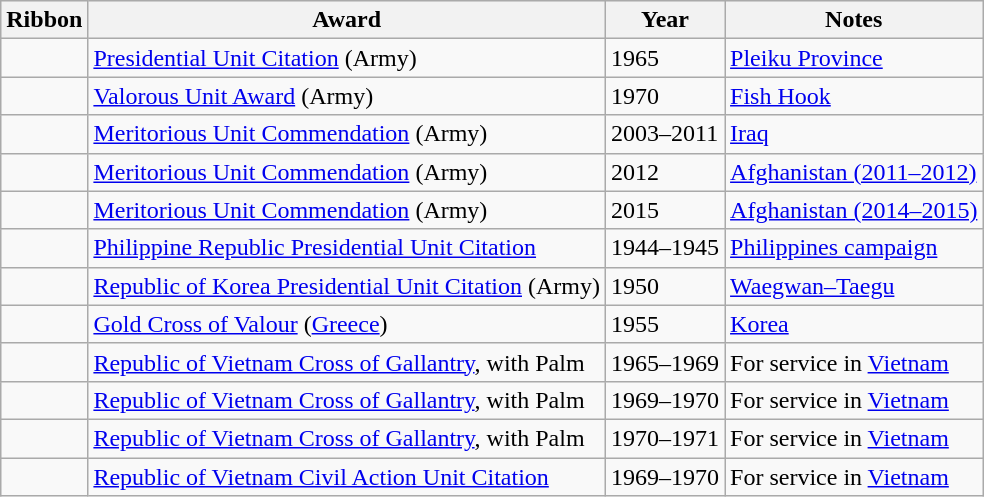<table class="wikitable">
<tr style="background:#efefef;">
<th>Ribbon</th>
<th>Award</th>
<th>Year</th>
<th>Notes</th>
</tr>
<tr>
<td></td>
<td><a href='#'>Presidential Unit Citation</a> (Army)</td>
<td>1965</td>
<td><a href='#'>Pleiku Province</a></td>
</tr>
<tr>
<td></td>
<td><a href='#'>Valorous Unit Award</a> (Army)</td>
<td>1970</td>
<td><a href='#'>Fish Hook</a></td>
</tr>
<tr>
<td></td>
<td><a href='#'>Meritorious Unit Commendation</a> (Army)</td>
<td>2003–2011</td>
<td><a href='#'>Iraq</a></td>
</tr>
<tr>
<td></td>
<td><a href='#'>Meritorious Unit Commendation</a> (Army)</td>
<td>2012</td>
<td><a href='#'>Afghanistan (2011–2012)</a></td>
</tr>
<tr>
<td></td>
<td><a href='#'>Meritorious Unit Commendation</a> (Army)</td>
<td>2015</td>
<td><a href='#'>Afghanistan (2014–2015)</a></td>
</tr>
<tr>
<td></td>
<td><a href='#'>Philippine Republic Presidential Unit Citation</a></td>
<td>1944–1945</td>
<td><a href='#'>Philippines campaign</a></td>
</tr>
<tr>
<td></td>
<td><a href='#'>Republic of Korea Presidential Unit Citation</a> (Army)</td>
<td>1950</td>
<td><a href='#'>Waegwan–Taegu</a></td>
</tr>
<tr>
<td></td>
<td><a href='#'>Gold Cross of Valour</a> (<a href='#'>Greece</a>)</td>
<td>1955</td>
<td><a href='#'>Korea</a></td>
</tr>
<tr>
<td></td>
<td><a href='#'>Republic of Vietnam Cross of Gallantry</a>, with Palm</td>
<td>1965–1969</td>
<td>For service in <a href='#'>Vietnam</a></td>
</tr>
<tr>
<td></td>
<td><a href='#'>Republic of Vietnam Cross of Gallantry</a>, with Palm</td>
<td>1969–1970</td>
<td>For service in <a href='#'>Vietnam</a></td>
</tr>
<tr>
<td></td>
<td><a href='#'>Republic of Vietnam Cross of Gallantry</a>, with Palm</td>
<td>1970–1971</td>
<td>For service in <a href='#'>Vietnam</a></td>
</tr>
<tr>
<td></td>
<td><a href='#'>Republic of Vietnam Civil Action Unit Citation</a></td>
<td>1969–1970</td>
<td>For service in <a href='#'>Vietnam</a></td>
</tr>
</table>
